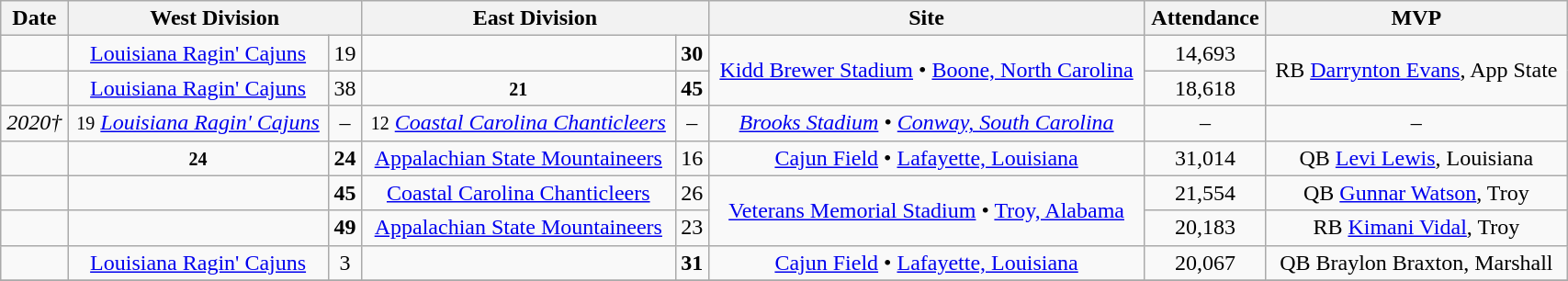<table class="wikitable" style="text-align:center;" width=90%>
<tr>
<th>Date</th>
<th colspan="2">West Division</th>
<th colspan="2">East Division</th>
<th>Site</th>
<th>Attendance</th>
<th>MVP</th>
</tr>
<tr>
<td></td>
<td><a href='#'>Louisiana Ragin' Cajuns</a></td>
<td>19</td>
<td style=><strong><a href='#'></a></strong></td>
<td><strong>30</strong></td>
<td rowspan=2><a href='#'>Kidd Brewer Stadium</a> • <a href='#'>Boone, North Carolina</a></td>
<td>14,693</td>
<td rowspan=2>RB <a href='#'>Darrynton Evans</a>, App State</td>
</tr>
<tr>
<td></td>
<td><a href='#'>Louisiana Ragin' Cajuns</a></td>
<td>38</td>
<td style=><strong><small>21</small> <a href='#'></a></strong></td>
<td><strong>45</strong></td>
<td>18,618</td>
</tr>
<tr>
<td nowrap><em>2020†</em></td>
<td><small>19</small> <em><a href='#'>Louisiana Ragin' Cajuns</a></em></td>
<td>–</td>
<td><small>12</small> <em><a href='#'>Coastal Carolina Chanticleers</a></em></td>
<td>–</td>
<td><em><a href='#'>Brooks Stadium</a> • <a href='#'>Conway, South Carolina</a></em></td>
<td>–</td>
<td>–</td>
</tr>
<tr>
<td></td>
<td style=><strong><small>24</small> <a href='#'></a></strong></td>
<td><strong>24</strong></td>
<td><a href='#'>Appalachian State Mountaineers</a></td>
<td>16</td>
<td><a href='#'>Cajun Field</a> • <a href='#'>Lafayette, Louisiana</a></td>
<td>31,014</td>
<td>QB <a href='#'>Levi Lewis</a>, Louisiana</td>
</tr>
<tr>
<td></td>
<td style=><strong><a href='#'></a></strong></td>
<td><strong>45</strong></td>
<td><a href='#'>Coastal Carolina Chanticleers</a></td>
<td>26</td>
<td rowspan=2><a href='#'>Veterans Memorial Stadium</a> • <a href='#'>Troy, Alabama</a></td>
<td>21,554</td>
<td>QB <a href='#'>Gunnar Watson</a>, Troy</td>
</tr>
<tr>
<td></td>
<td style=><strong><a href='#'> </a></strong></td>
<td><strong>49</strong></td>
<td><a href='#'>Appalachian State Mountaineers</a></td>
<td>23</td>
<td>20,183</td>
<td>RB <a href='#'>Kimani Vidal</a>, Troy</td>
</tr>
<tr>
<td></td>
<td><a href='#'>Louisiana Ragin' Cajuns</a></td>
<td>3</td>
<td style=><strong><a href='#'> </a></strong></td>
<td><strong>31</strong></td>
<td><a href='#'>Cajun Field</a> • <a href='#'>Lafayette, Louisiana</a></td>
<td>20,067</td>
<td>QB Braylon Braxton, Marshall</td>
</tr>
<tr>
</tr>
</table>
